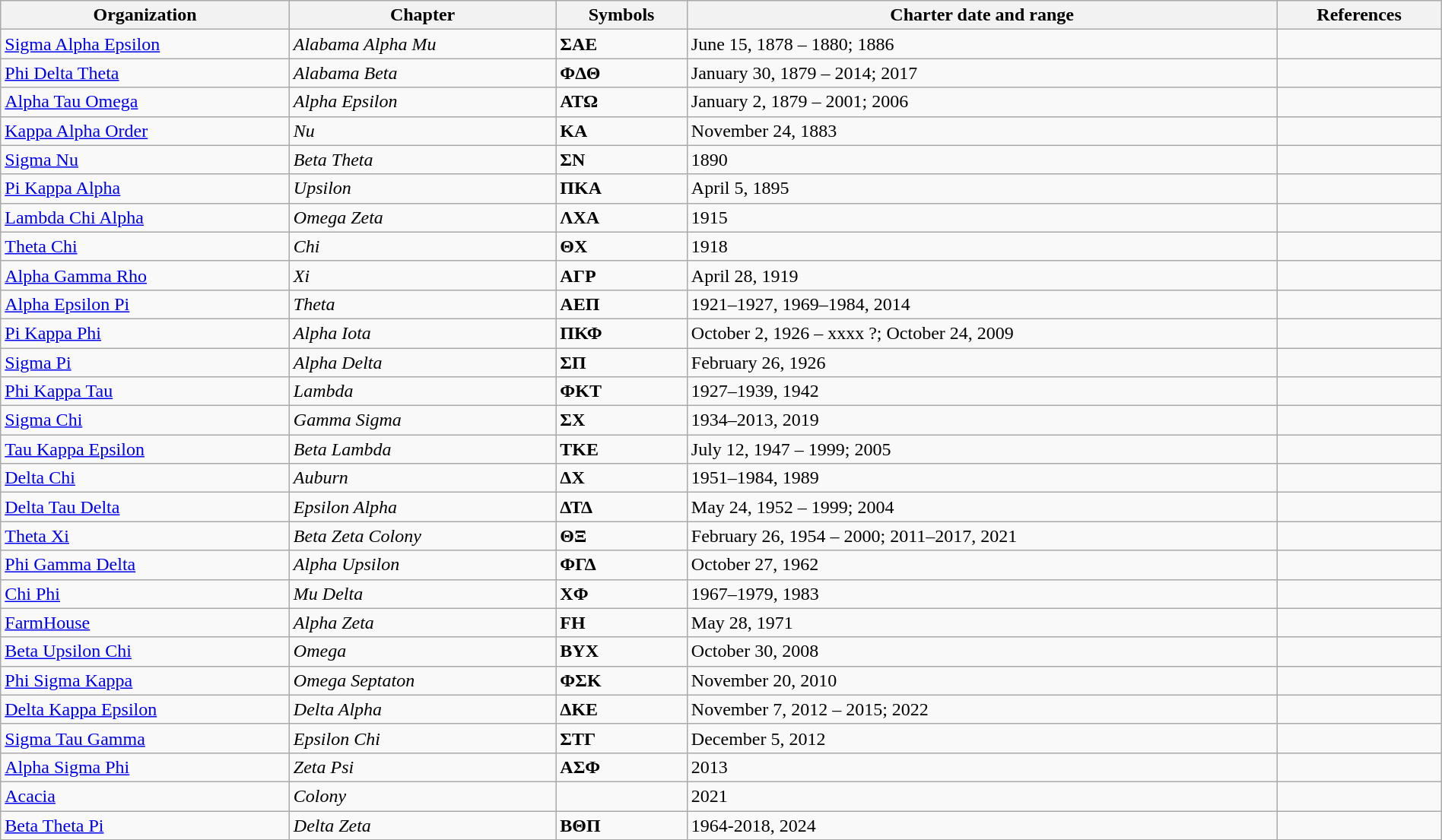<table class="wikitable sortable" style="width:100%;">
<tr>
<th><strong>Organization</strong></th>
<th><strong>Chapter</strong></th>
<th><strong>Symbols</strong></th>
<th><strong>Charter date and range</strong></th>
<th>References</th>
</tr>
<tr>
<td><a href='#'>Sigma Alpha Epsilon</a></td>
<td><em>Alabama Alpha Mu</em></td>
<td><strong>ΣΑΕ</strong></td>
<td>June 15, 1878 – 1880; 1886</td>
<td></td>
</tr>
<tr>
<td><a href='#'>Phi Delta Theta</a></td>
<td><em>Alabama Beta</em></td>
<td><strong>ΦΔΘ</strong></td>
<td>January 30, 1879 – 2014; 2017</td>
<td></td>
</tr>
<tr>
<td><a href='#'>Alpha Tau Omega</a></td>
<td><em>Alpha Epsilon</em></td>
<td><strong>ΑΤΩ</strong></td>
<td>January 2, 1879 – 2001; 2006</td>
<td></td>
</tr>
<tr>
<td><a href='#'>Kappa Alpha Order</a></td>
<td><em>Nu</em></td>
<td><strong>ΚΑ</strong></td>
<td>November 24, 1883</td>
<td></td>
</tr>
<tr>
<td><a href='#'>Sigma Nu</a></td>
<td><em>Beta Theta</em></td>
<td><strong>ΣΝ</strong></td>
<td>1890</td>
<td></td>
</tr>
<tr>
<td><a href='#'>Pi Kappa Alpha</a></td>
<td><em>Upsilon</em></td>
<td><strong>ΠΚΑ</strong></td>
<td>April 5, 1895</td>
<td></td>
</tr>
<tr>
<td><a href='#'>Lambda Chi Alpha</a></td>
<td><em>Omega Zeta</em></td>
<td><strong>ΛΧΑ</strong></td>
<td>1915</td>
<td></td>
</tr>
<tr>
<td><a href='#'>Theta Chi</a></td>
<td><em>Chi</em></td>
<td><strong>ΘΧ</strong></td>
<td>1918</td>
<td></td>
</tr>
<tr>
<td><a href='#'>Alpha Gamma Rho</a></td>
<td><em>Xi</em></td>
<td><strong>ΑΓΡ</strong></td>
<td>April 28, 1919</td>
<td></td>
</tr>
<tr>
<td><a href='#'>Alpha Epsilon Pi</a></td>
<td><em>Theta</em></td>
<td><strong>ΑΕΠ</strong></td>
<td>1921–1927, 1969–1984, 2014</td>
<td></td>
</tr>
<tr>
<td><a href='#'>Pi Kappa Phi</a></td>
<td><em>Alpha Iota</em></td>
<td><strong>ΠΚΦ</strong></td>
<td>October 2, 1926 – xxxx ?; October 24, 2009</td>
<td></td>
</tr>
<tr>
<td><a href='#'>Sigma Pi</a></td>
<td><em>Alpha Delta</em></td>
<td><strong>ΣΠ</strong></td>
<td>February 26, 1926</td>
<td></td>
</tr>
<tr>
<td><a href='#'>Phi Kappa Tau</a></td>
<td><em>Lambda</em></td>
<td><strong>ΦΚΤ</strong></td>
<td>1927–1939, 1942</td>
<td></td>
</tr>
<tr>
<td><a href='#'>Sigma Chi</a></td>
<td><em>Gamma Sigma</em></td>
<td><strong>ΣΧ</strong></td>
<td>1934–2013, 2019</td>
<td></td>
</tr>
<tr>
<td><a href='#'>Tau Kappa Epsilon</a></td>
<td><em>Beta Lambda</em></td>
<td><strong>ΤΚΕ</strong></td>
<td>July 12, 1947 – 1999; 2005</td>
<td></td>
</tr>
<tr>
<td><a href='#'>Delta Chi</a></td>
<td><em>Auburn</em></td>
<td><strong>ΔΧ</strong></td>
<td>1951–1984, 1989</td>
<td></td>
</tr>
<tr>
<td><a href='#'>Delta Tau Delta</a></td>
<td><em>Epsilon Alpha</em></td>
<td><strong>ΔΤΔ</strong></td>
<td>May 24, 1952 – 1999; 2004</td>
<td></td>
</tr>
<tr>
<td><a href='#'>Theta Xi</a></td>
<td><em>Beta Zeta Colony</em></td>
<td><strong>ΘΞ</strong></td>
<td>February 26, 1954 – 2000; 2011–2017, 2021</td>
<td></td>
</tr>
<tr>
<td><a href='#'>Phi Gamma Delta</a></td>
<td><em>Alpha Upsilon</em></td>
<td><strong>ΦΓΔ</strong></td>
<td>October 27, 1962</td>
<td></td>
</tr>
<tr>
<td><a href='#'>Chi Phi</a></td>
<td><em>Mu Delta</em></td>
<td><strong>ΧΦ</strong></td>
<td>1967–1979, 1983</td>
<td></td>
</tr>
<tr>
<td><a href='#'>FarmHouse</a></td>
<td><em>Alpha Zeta</em></td>
<td><strong>FH</strong></td>
<td>May 28, 1971</td>
<td></td>
</tr>
<tr>
<td><a href='#'>Beta Upsilon Chi</a></td>
<td><em>Omega</em></td>
<td><strong>ΒΥΧ</strong></td>
<td>October 30, 2008</td>
<td></td>
</tr>
<tr>
<td><a href='#'>Phi Sigma Kappa</a></td>
<td><em>Omega Septaton</em></td>
<td><strong>ΦΣΚ</strong></td>
<td>November 20, 2010</td>
<td></td>
</tr>
<tr>
<td><a href='#'>Delta Kappa Epsilon</a></td>
<td><em>Delta Alpha</em></td>
<td><strong>ΔΚΕ</strong></td>
<td>November 7, 2012 – 2015; 2022</td>
<td></td>
</tr>
<tr>
<td><a href='#'>Sigma Tau Gamma</a></td>
<td><em>Epsilon Chi</em></td>
<td><strong>ΣΤΓ</strong></td>
<td>December 5, 2012</td>
<td></td>
</tr>
<tr>
<td><a href='#'>Alpha Sigma Phi</a></td>
<td><em>Zeta Psi</em></td>
<td><strong>ΑΣΦ</strong></td>
<td>2013</td>
<td></td>
</tr>
<tr>
<td><a href='#'>Acacia</a></td>
<td><em>Colony</em></td>
<td></td>
<td>2021</td>
<td></td>
</tr>
<tr>
<td><a href='#'>Beta Theta Pi</a></td>
<td><em>Delta Zeta</em></td>
<td><strong>ΒΘΠ</strong></td>
<td>1964-2018, 2024</td>
<td></td>
</tr>
</table>
